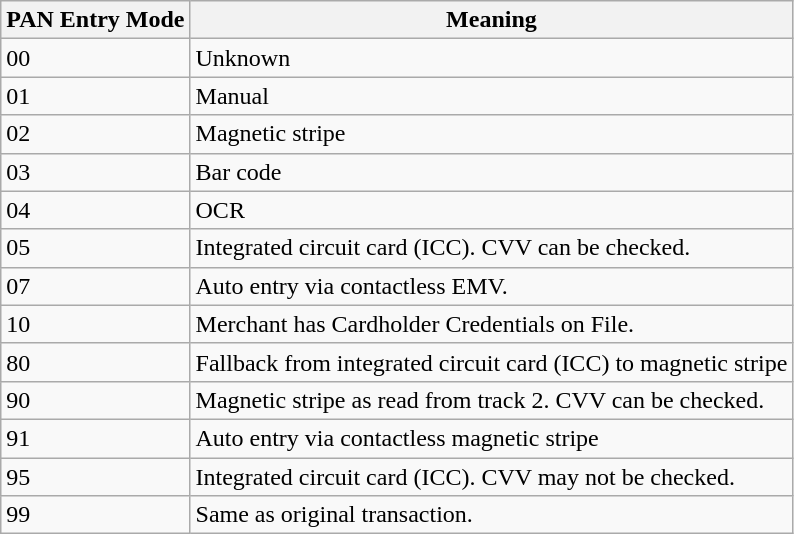<table class="wikitable">
<tr>
<th>PAN Entry Mode</th>
<th>Meaning</th>
</tr>
<tr>
<td>00</td>
<td>Unknown</td>
</tr>
<tr>
<td>01</td>
<td>Manual</td>
</tr>
<tr>
<td>02</td>
<td>Magnetic stripe</td>
</tr>
<tr>
<td>03</td>
<td>Bar code</td>
</tr>
<tr>
<td>04</td>
<td>OCR</td>
</tr>
<tr>
<td>05</td>
<td>Integrated circuit card (ICC). CVV can be checked.</td>
</tr>
<tr>
<td>07</td>
<td>Auto entry via contactless EMV.</td>
</tr>
<tr>
<td>10</td>
<td>Merchant has Cardholder Credentials on File.</td>
</tr>
<tr>
<td>80</td>
<td>Fallback from integrated circuit card (ICC) to magnetic stripe</td>
</tr>
<tr>
<td>90</td>
<td>Magnetic stripe as read from track 2. CVV can be checked.</td>
</tr>
<tr>
<td>91</td>
<td>Auto entry via contactless magnetic stripe</td>
</tr>
<tr>
<td>95</td>
<td>Integrated circuit card (ICC). CVV may not be checked.</td>
</tr>
<tr>
<td>99</td>
<td>Same as original transaction.</td>
</tr>
</table>
